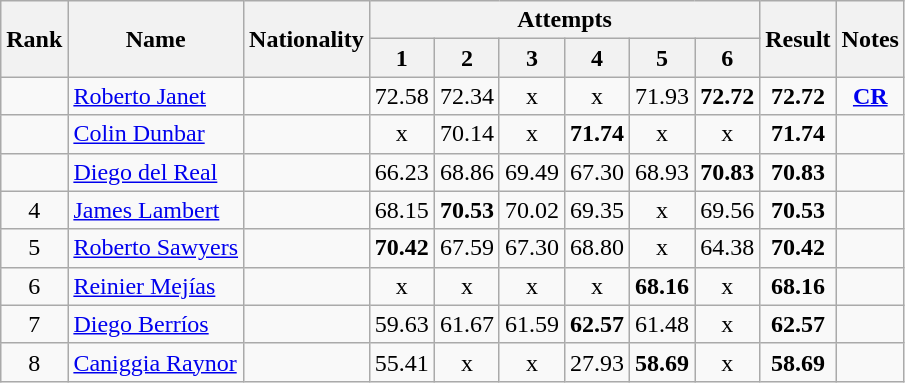<table class="wikitable sortable" style="text-align:center">
<tr>
<th rowspan=2>Rank</th>
<th rowspan=2>Name</th>
<th rowspan=2>Nationality</th>
<th colspan=6>Attempts</th>
<th rowspan=2>Result</th>
<th rowspan=2>Notes</th>
</tr>
<tr>
<th>1</th>
<th>2</th>
<th>3</th>
<th>4</th>
<th>5</th>
<th>6</th>
</tr>
<tr>
<td align=center></td>
<td align=left><a href='#'>Roberto Janet</a></td>
<td align=left></td>
<td>72.58</td>
<td>72.34</td>
<td>x</td>
<td>x</td>
<td>71.93</td>
<td><strong>72.72</strong></td>
<td><strong>72.72</strong></td>
<td><strong><a href='#'>CR</a></strong></td>
</tr>
<tr>
<td align=center></td>
<td align=left><a href='#'>Colin Dunbar</a></td>
<td align=left></td>
<td>x</td>
<td>70.14</td>
<td>x</td>
<td><strong>71.74</strong></td>
<td>x</td>
<td>x</td>
<td><strong>71.74</strong></td>
<td></td>
</tr>
<tr>
<td align=center></td>
<td align=left><a href='#'>Diego del Real</a></td>
<td align=left></td>
<td>66.23</td>
<td>68.86</td>
<td>69.49</td>
<td>67.30</td>
<td>68.93</td>
<td><strong>70.83</strong></td>
<td><strong>70.83</strong></td>
<td></td>
</tr>
<tr>
<td align=center>4</td>
<td align=left><a href='#'>James Lambert</a></td>
<td align=left></td>
<td>68.15</td>
<td><strong>70.53</strong></td>
<td>70.02</td>
<td>69.35</td>
<td>x</td>
<td>69.56</td>
<td><strong>70.53</strong></td>
<td></td>
</tr>
<tr>
<td align=center>5</td>
<td align=left><a href='#'>Roberto Sawyers</a></td>
<td align=left></td>
<td><strong>70.42</strong></td>
<td>67.59</td>
<td>67.30</td>
<td>68.80</td>
<td>x</td>
<td>64.38</td>
<td><strong>70.42</strong></td>
<td></td>
</tr>
<tr>
<td align=center>6</td>
<td align=left><a href='#'>Reinier Mejías</a></td>
<td align=left></td>
<td>x</td>
<td>x</td>
<td>x</td>
<td>x</td>
<td><strong>68.16</strong></td>
<td>x</td>
<td><strong>68.16</strong></td>
<td></td>
</tr>
<tr>
<td align=center>7</td>
<td align=left><a href='#'>Diego Berríos</a></td>
<td align=left></td>
<td>59.63</td>
<td>61.67</td>
<td>61.59</td>
<td><strong>62.57</strong></td>
<td>61.48</td>
<td>x</td>
<td><strong>62.57</strong></td>
<td></td>
</tr>
<tr>
<td align=center>8</td>
<td align=left><a href='#'>Caniggia Raynor</a></td>
<td align=left></td>
<td>55.41</td>
<td>x</td>
<td>x</td>
<td>27.93</td>
<td><strong>58.69</strong></td>
<td>x</td>
<td><strong>58.69</strong></td>
<td></td>
</tr>
</table>
